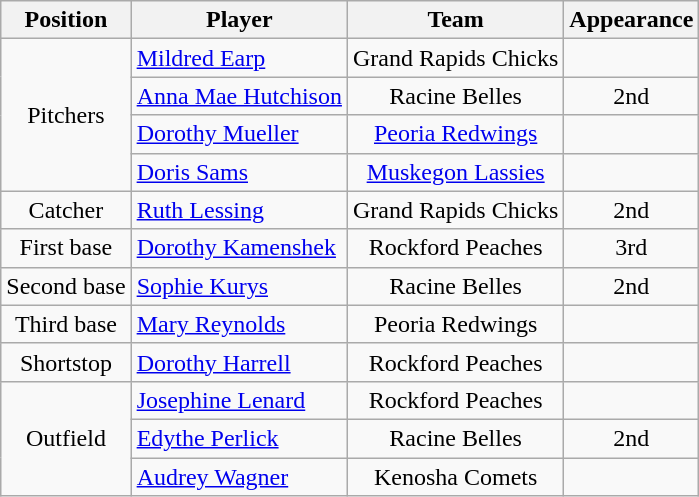<table class="wikitable">
<tr>
<th>Position</th>
<th align=left>Player</th>
<th>Team</th>
<th>Appearance</th>
</tr>
<tr align=center>
<td rowspan=4>Pitchers</td>
<td align=left><a href='#'>Mildred Earp</a></td>
<td>Grand Rapids Chicks</td>
<td></td>
</tr>
<tr align=center>
<td align=left><a href='#'>Anna Mae Hutchison</a></td>
<td>Racine Belles</td>
<td>2nd</td>
</tr>
<tr align=center>
<td align=left><a href='#'>Dorothy Mueller</a></td>
<td><a href='#'>Peoria Redwings</a></td>
<td></td>
</tr>
<tr align=center>
<td align=left><a href='#'>Doris Sams</a></td>
<td><a href='#'>Muskegon Lassies</a></td>
<td></td>
</tr>
<tr align=center>
<td>Catcher</td>
<td align=left><a href='#'>Ruth Lessing</a></td>
<td>Grand Rapids Chicks</td>
<td>2nd</td>
</tr>
<tr align=center>
<td>First base</td>
<td align=left><a href='#'>Dorothy Kamenshek</a></td>
<td>Rockford Peaches</td>
<td>3rd</td>
</tr>
<tr align=center>
<td>Second base</td>
<td align=left><a href='#'>Sophie Kurys</a></td>
<td>Racine Belles</td>
<td>2nd</td>
</tr>
<tr align=center>
<td>Third base</td>
<td align=left><a href='#'>Mary Reynolds</a></td>
<td>Peoria Redwings</td>
<td></td>
</tr>
<tr align=center>
<td>Shortstop</td>
<td align=left><a href='#'>Dorothy Harrell</a></td>
<td>Rockford Peaches</td>
<td></td>
</tr>
<tr align=center>
<td rowspan=3>Outfield</td>
<td align=left><a href='#'>Josephine Lenard</a></td>
<td>Rockford Peaches</td>
<td></td>
</tr>
<tr align=center>
<td align=left><a href='#'>Edythe Perlick</a></td>
<td>Racine Belles</td>
<td>2nd</td>
</tr>
<tr align=center>
<td align=left><a href='#'>Audrey Wagner</a></td>
<td>Kenosha Comets</td>
<td></td>
</tr>
</table>
